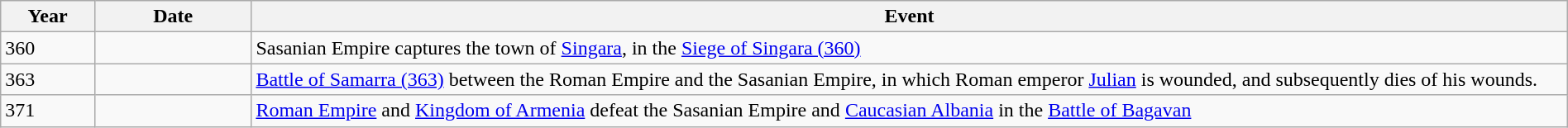<table class="wikitable" width="100%">
<tr>
<th style="width:6%">Year</th>
<th style="width:10%">Date</th>
<th>Event</th>
</tr>
<tr>
<td>360</td>
<td></td>
<td>Sasanian Empire captures the town of <a href='#'>Singara</a>, in the <a href='#'>Siege of Singara (360)</a></td>
</tr>
<tr>
<td>363</td>
<td></td>
<td><a href='#'>Battle of Samarra (363)</a> between the Roman Empire and the Sasanian Empire, in which Roman emperor <a href='#'>Julian</a> is wounded, and subsequently dies of his wounds.</td>
</tr>
<tr>
<td>371</td>
<td></td>
<td><a href='#'>Roman Empire</a> and <a href='#'>Kingdom of Armenia</a> defeat the Sasanian Empire and <a href='#'>Caucasian Albania</a> in the <a href='#'>Battle of Bagavan</a></td>
</tr>
</table>
